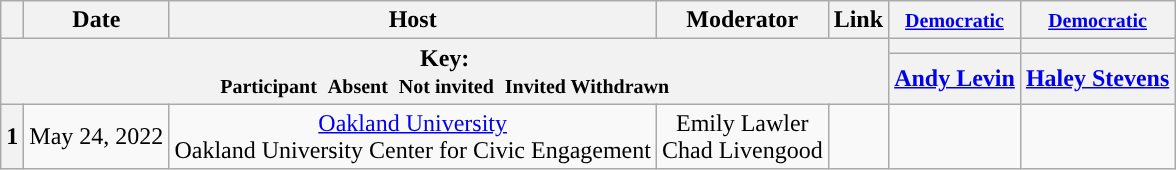<table class="wikitable" style="text-align:center;">
<tr>
<th scope="col"></th>
<th scope="col">Date</th>
<th scope="col">Host</th>
<th scope="col">Moderator</th>
<th scope="col">Link</th>
<th scope="col"><small><a href='#'>Democratic</a></small></th>
<th scope="col"><small><a href='#'>Democratic</a></small></th>
</tr>
<tr>
<th colspan="5" rowspan="2">Key:<br> <small>Participant </small>  <small>Absent </small>  <small>Not invited </small>  <small>Invited  Withdrawn</small></th>
<th scope="col" style="background:"></th>
<th scope="col" style="background:"></th>
</tr>
<tr>
<th scope="col"><a href='#'>Andy Levin</a></th>
<th scope="col"><a href='#'>Haley Stevens</a></th>
</tr>
<tr>
<th>1</th>
<td style="white-space:nowrap;">May 24, 2022</td>
<td style="white-space:nowrap;"><a href='#'>Oakland University</a><br>Oakland University Center for Civic Engagement</td>
<td style="white-space:nowrap;">Emily Lawler<br>Chad Livengood</td>
<td style="white-space:nowrap;"></td>
<td></td>
<td></td>
</tr>
</table>
